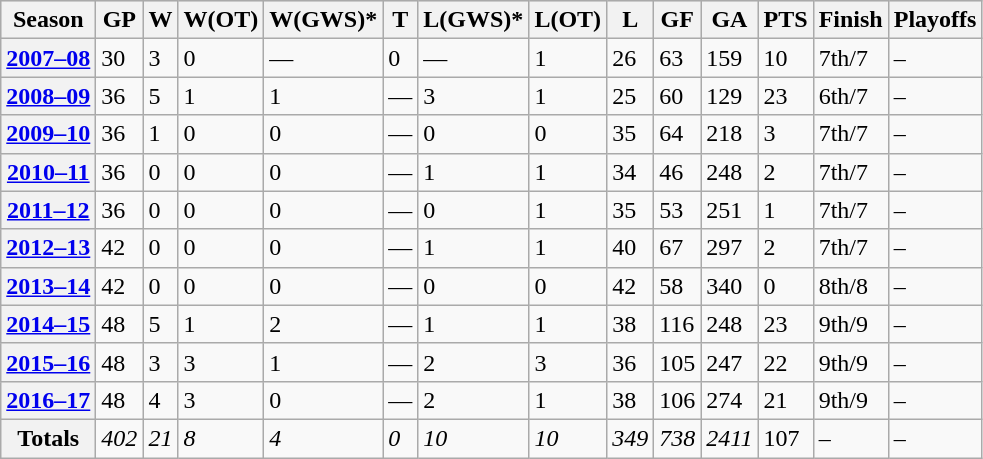<table class="wikitable">
<tr style="font-weight:bold; background-color:#dddddd;" |>
<th>Season</th>
<th>GP</th>
<th>W</th>
<th>W(OT)</th>
<th>W(GWS)*</th>
<th>T</th>
<th>L(GWS)*</th>
<th>L(OT)</th>
<th>L</th>
<th>GF</th>
<th>GA</th>
<th>PTS</th>
<th>Finish</th>
<th>Playoffs</th>
</tr>
<tr>
<th><a href='#'>2007–08</a></th>
<td>30</td>
<td>3</td>
<td>0</td>
<td>—</td>
<td>0</td>
<td>—</td>
<td>1</td>
<td>26</td>
<td>63</td>
<td>159</td>
<td>10</td>
<td>7th/7</td>
<td>–</td>
</tr>
<tr>
<th><a href='#'>2008–09</a></th>
<td>36</td>
<td>5</td>
<td>1</td>
<td>1</td>
<td>—</td>
<td>3</td>
<td>1</td>
<td>25</td>
<td>60</td>
<td>129</td>
<td>23</td>
<td>6th/7</td>
<td>–</td>
</tr>
<tr>
<th><a href='#'>2009–10</a></th>
<td>36</td>
<td>1</td>
<td>0</td>
<td>0</td>
<td>—</td>
<td>0</td>
<td>0</td>
<td>35</td>
<td>64</td>
<td>218</td>
<td>3</td>
<td>7th/7</td>
<td>–</td>
</tr>
<tr>
<th><a href='#'>2010–11</a></th>
<td>36</td>
<td>0</td>
<td>0</td>
<td>0</td>
<td>—</td>
<td>1</td>
<td>1</td>
<td>34</td>
<td>46</td>
<td>248</td>
<td>2</td>
<td>7th/7</td>
<td>–</td>
</tr>
<tr>
<th><a href='#'>2011–12</a></th>
<td>36</td>
<td>0</td>
<td>0</td>
<td>0</td>
<td>—</td>
<td>0</td>
<td>1</td>
<td>35</td>
<td>53</td>
<td>251</td>
<td>1</td>
<td>7th/7</td>
<td>–</td>
</tr>
<tr>
<th><a href='#'>2012–13</a></th>
<td>42</td>
<td>0</td>
<td>0</td>
<td>0</td>
<td>—</td>
<td>1</td>
<td>1</td>
<td>40</td>
<td>67</td>
<td>297</td>
<td>2</td>
<td>7th/7</td>
<td>–</td>
</tr>
<tr>
<th><a href='#'>2013–14</a></th>
<td>42</td>
<td>0</td>
<td>0</td>
<td>0</td>
<td>—</td>
<td>0</td>
<td>0</td>
<td>42</td>
<td>58</td>
<td>340</td>
<td>0</td>
<td>8th/8</td>
<td>–</td>
</tr>
<tr>
<th><a href='#'>2014–15</a></th>
<td>48</td>
<td>5</td>
<td>1</td>
<td>2</td>
<td>—</td>
<td>1</td>
<td>1</td>
<td>38</td>
<td>116</td>
<td>248</td>
<td>23</td>
<td>9th/9</td>
<td>–</td>
</tr>
<tr>
<th><a href='#'>2015–16</a></th>
<td>48</td>
<td>3</td>
<td>3</td>
<td>1</td>
<td>—</td>
<td>2</td>
<td>3</td>
<td>36</td>
<td>105</td>
<td>247</td>
<td>22</td>
<td>9th/9</td>
<td>–</td>
</tr>
<tr>
<th><a href='#'>2016–17</a></th>
<td>48</td>
<td>4</td>
<td>3</td>
<td>0</td>
<td>—</td>
<td>2</td>
<td>1</td>
<td>38</td>
<td>106</td>
<td>274</td>
<td>21</td>
<td>9th/9</td>
<td>–</td>
</tr>
<tr>
<th>Totals</th>
<td><em>402</em></td>
<td><em>21</em></td>
<td><em>8</em></td>
<td><em>4</em></td>
<td><em>0</em></td>
<td><em>10</em></td>
<td><em>10</em></td>
<td><em>349</em></td>
<td><em>738</em></td>
<td><em>2411</em></td>
<td>107</td>
<td>–</td>
<td>–</td>
</tr>
</table>
